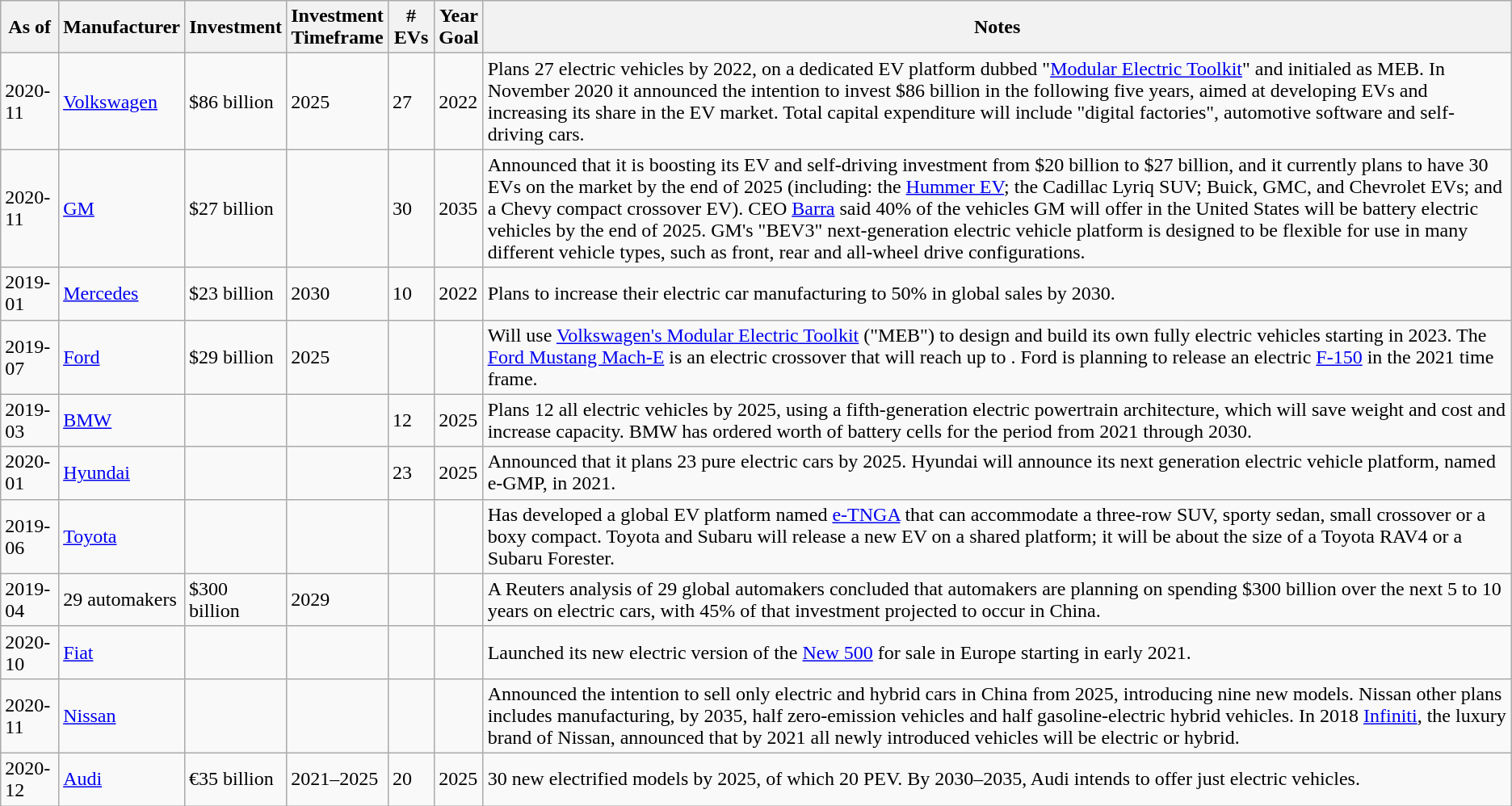<table class="wikitable sortable">
<tr>
<th>As of</th>
<th>Manufacturer</th>
<th>Investment</th>
<th>Investment<br>Timeframe</th>
<th># EVs</th>
<th>Year<br>Goal</th>
<th>Notes</th>
</tr>
<tr>
<td>2020-11</td>
<td><a href='#'>Volkswagen</a></td>
<td data-sort-value="86">$86 billion</td>
<td>2025</td>
<td>27</td>
<td>2022</td>
<td>Plans 27 electric vehicles by 2022, on a dedicated EV platform dubbed "<a href='#'>Modular Electric Toolkit</a>" and initialed as MEB. In November 2020 it announced the intention to invest $86 billion in the following five years, aimed at developing EVs and increasing its share in the EV market. Total capital expenditure will include "digital factories", automotive software and self-driving cars.</td>
</tr>
<tr>
<td>2020-11</td>
<td><a href='#'>GM</a></td>
<td data-sort-value="27">$27 billion</td>
<td></td>
<td>30</td>
<td>2035<br></td>
<td>Announced that it is boosting its EV and self-driving investment from $20 billion to $27 billion, and it currently plans to have 30 EVs on the market by the end of 2025 (including: the <a href='#'>Hummer EV</a>; the Cadillac Lyriq SUV; Buick, GMC, and Chevrolet EVs; and a Chevy compact crossover EV).  CEO <a href='#'>Barra</a> said 40% of the vehicles GM will offer in the United States will be battery electric vehicles by the end of 2025. GM's "BEV3" next-generation electric vehicle platform is designed to be flexible for use in many different vehicle types, such as front, rear and all-wheel drive configurations.</td>
</tr>
<tr>
<td>2019-01</td>
<td><a href='#'>Mercedes</a></td>
<td data-sort-value="23">$23 billion</td>
<td>2030</td>
<td>10</td>
<td>2022</td>
<td>Plans to increase their electric car manufacturing to 50% in global sales by 2030.</td>
</tr>
<tr>
<td>2019-07</td>
<td><a href='#'>Ford</a></td>
<td>$29 billion<br></td>
<td>2025</td>
<td></td>
<td></td>
<td>Will use <a href='#'>Volkswagen's Modular Electric Toolkit</a> ("MEB") to design and build its own fully electric vehicles starting in 2023. The <a href='#'>Ford Mustang Mach-E</a> is an electric crossover that will reach up to . Ford is planning to release an electric <a href='#'>F-150</a> in the 2021 time frame.</td>
</tr>
<tr>
<td>2019-03</td>
<td><a href='#'>BMW</a></td>
<td></td>
<td></td>
<td>12</td>
<td>2025</td>
<td>Plans 12 all electric vehicles by 2025, using a fifth-generation electric powertrain architecture, which will save weight and cost and increase capacity. BMW has ordered  worth of battery cells for the period from 2021 through 2030.</td>
</tr>
<tr>
<td>2020-01</td>
<td><a href='#'>Hyundai</a></td>
<td></td>
<td></td>
<td>23</td>
<td>2025</td>
<td>Announced that it plans 23 pure electric cars by 2025. Hyundai will announce its next generation electric vehicle platform, named e-GMP, in 2021.</td>
</tr>
<tr>
<td>2019-06</td>
<td><a href='#'>Toyota</a></td>
<td></td>
<td></td>
<td></td>
<td></td>
<td>Has developed a global EV platform named <a href='#'>e-TNGA</a> that can accommodate a three-row SUV, sporty sedan, small crossover or a boxy compact. Toyota and Subaru will release a new EV on a shared platform; it will be about the size of a Toyota RAV4 or a Subaru Forester.</td>
</tr>
<tr>
<td>2019-04</td>
<td>29 automakers</td>
<td data-sort-value="300">$300 billion</td>
<td>2029</td>
<td></td>
<td></td>
<td>A Reuters analysis of 29 global automakers concluded that automakers are planning on spending $300 billion over the next 5 to 10 years on electric cars, with 45% of that investment projected to occur in China.</td>
</tr>
<tr>
<td>2020-10</td>
<td><a href='#'>Fiat</a></td>
<td></td>
<td></td>
<td></td>
<td></td>
<td>Launched its new electric version of the <a href='#'>New 500</a> for sale in Europe starting in early 2021.</td>
</tr>
<tr>
<td>2020-11</td>
<td><a href='#'>Nissan</a></td>
<td></td>
<td></td>
<td></td>
<td></td>
<td>Announced the intention to sell only electric and hybrid cars in China from 2025, introducing nine new models. Nissan other plans includes manufacturing, by 2035, half zero-emission vehicles and half gasoline-electric hybrid vehicles.  In 2018 <a href='#'>Infiniti</a>, the luxury brand of Nissan, announced that by 2021 all newly introduced vehicles will be electric or hybrid.</td>
</tr>
<tr>
<td>2020-12</td>
<td><a href='#'>Audi</a></td>
<td>€35 billion</td>
<td>2021–2025</td>
<td>20</td>
<td>2025</td>
<td>30 new electrified models by 2025, of which 20 PEV. By 2030–2035, Audi intends to offer just electric vehicles.</td>
</tr>
</table>
